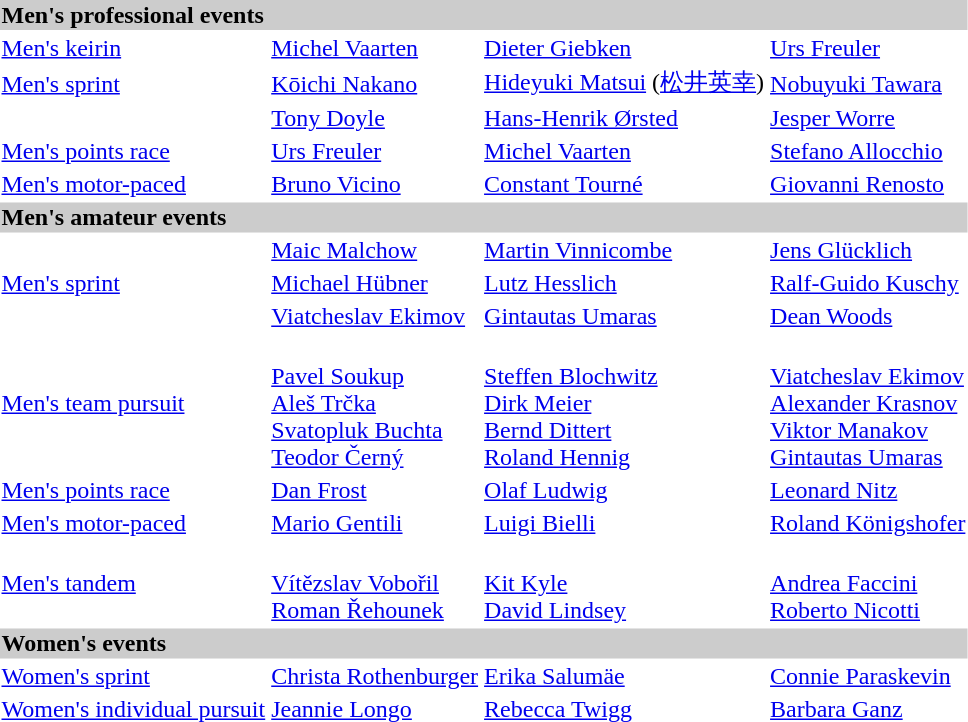<table>
<tr bgcolor="#cccccc">
<td colspan=7><strong>Men's professional events</strong></td>
</tr>
<tr>
<td><a href='#'>Men's keirin</a><br></td>
<td><a href='#'>Michel Vaarten</a><br></td>
<td><a href='#'>Dieter Giebken</a><br></td>
<td><a href='#'>Urs Freuler</a><br></td>
</tr>
<tr>
<td><a href='#'>Men's sprint</a> <br></td>
<td><a href='#'>Kōichi Nakano</a><br></td>
<td><a href='#'>Hideyuki Matsui</a> (<a href='#'>松井英幸</a>) <br></td>
<td><a href='#'>Nobuyuki Tawara</a><br></td>
</tr>
<tr>
<td><br></td>
<td><a href='#'>Tony Doyle</a><br></td>
<td><a href='#'>Hans-Henrik Ørsted</a><br></td>
<td><a href='#'>Jesper Worre</a><br></td>
</tr>
<tr>
<td><a href='#'>Men's points race</a><br></td>
<td><a href='#'>Urs Freuler</a><br></td>
<td><a href='#'>Michel Vaarten</a><br></td>
<td><a href='#'>Stefano Allocchio</a><br></td>
</tr>
<tr>
<td><a href='#'>Men's motor-paced</a><br></td>
<td><a href='#'>Bruno Vicino</a><br></td>
<td><a href='#'>Constant Tourné</a><br></td>
<td><a href='#'>Giovanni Renosto</a><br></td>
</tr>
<tr bgcolor="#cccccc">
<td colspan=7><strong>Men's amateur events</strong></td>
</tr>
<tr>
<td><br></td>
<td><a href='#'>Maic Malchow</a><br></td>
<td><a href='#'>Martin Vinnicombe</a><br></td>
<td><a href='#'>Jens Glücklich</a><br></td>
</tr>
<tr>
<td><a href='#'>Men's sprint</a> <br></td>
<td><a href='#'>Michael Hübner</a> <br></td>
<td><a href='#'>Lutz Hesslich</a> <br></td>
<td><a href='#'>Ralf-Guido Kuschy</a> <br></td>
</tr>
<tr>
<td><br></td>
<td><a href='#'>Viatcheslav Ekimov</a><br></td>
<td><a href='#'>Gintautas Umaras</a><br></td>
<td><a href='#'>Dean Woods</a><br></td>
</tr>
<tr>
<td><a href='#'>Men's team pursuit</a><br></td>
<td> <br> <a href='#'>Pavel Soukup</a><br> <a href='#'>Aleš Trčka</a><br>  <a href='#'>Svatopluk Buchta</a> <br>  <a href='#'>Teodor Černý</a></td>
<td> <br> <a href='#'>Steffen Blochwitz</a><br>  <a href='#'>Dirk Meier</a><br>  <a href='#'>Bernd Dittert</a><br>  <a href='#'>Roland Hennig</a></td>
<td> <br><a href='#'>Viatcheslav Ekimov</a><br>  <a href='#'>Alexander Krasnov</a><br>  <a href='#'>Viktor Manakov</a><br>  <a href='#'>Gintautas Umaras</a></td>
</tr>
<tr>
<td><a href='#'>Men's points race</a><br></td>
<td><a href='#'>Dan Frost</a><br></td>
<td><a href='#'>Olaf Ludwig</a><br></td>
<td><a href='#'>Leonard Nitz</a><br></td>
</tr>
<tr>
<td><a href='#'>Men's motor-paced</a><br></td>
<td><a href='#'>Mario Gentili</a><br></td>
<td><a href='#'>Luigi Bielli</a><br></td>
<td><a href='#'>Roland Königshofer</a><br></td>
</tr>
<tr>
<td><a href='#'>Men's tandem</a><br></td>
<td> <br><a href='#'>Vítězslav Vobořil</a><br> <a href='#'>Roman Řehounek</a></td>
<td> <br><a href='#'>Kit Kyle</a><br> <a href='#'>David Lindsey</a></td>
<td> <br><a href='#'>Andrea Faccini</a><br> <a href='#'>Roberto Nicotti</a></td>
</tr>
<tr bgcolor="#cccccc">
<td colspan=7><strong>Women's events</strong></td>
</tr>
<tr>
<td><a href='#'>Women's sprint</a><br></td>
<td><a href='#'>Christa Rothenburger</a><br></td>
<td><a href='#'>Erika Salumäe</a><br></td>
<td><a href='#'>Connie Paraskevin</a><br></td>
</tr>
<tr>
<td><a href='#'>Women's individual pursuit</a><br></td>
<td><a href='#'>Jeannie Longo</a><br></td>
<td><a href='#'>Rebecca Twigg</a><br></td>
<td><a href='#'>Barbara Ganz</a><br></td>
</tr>
</table>
